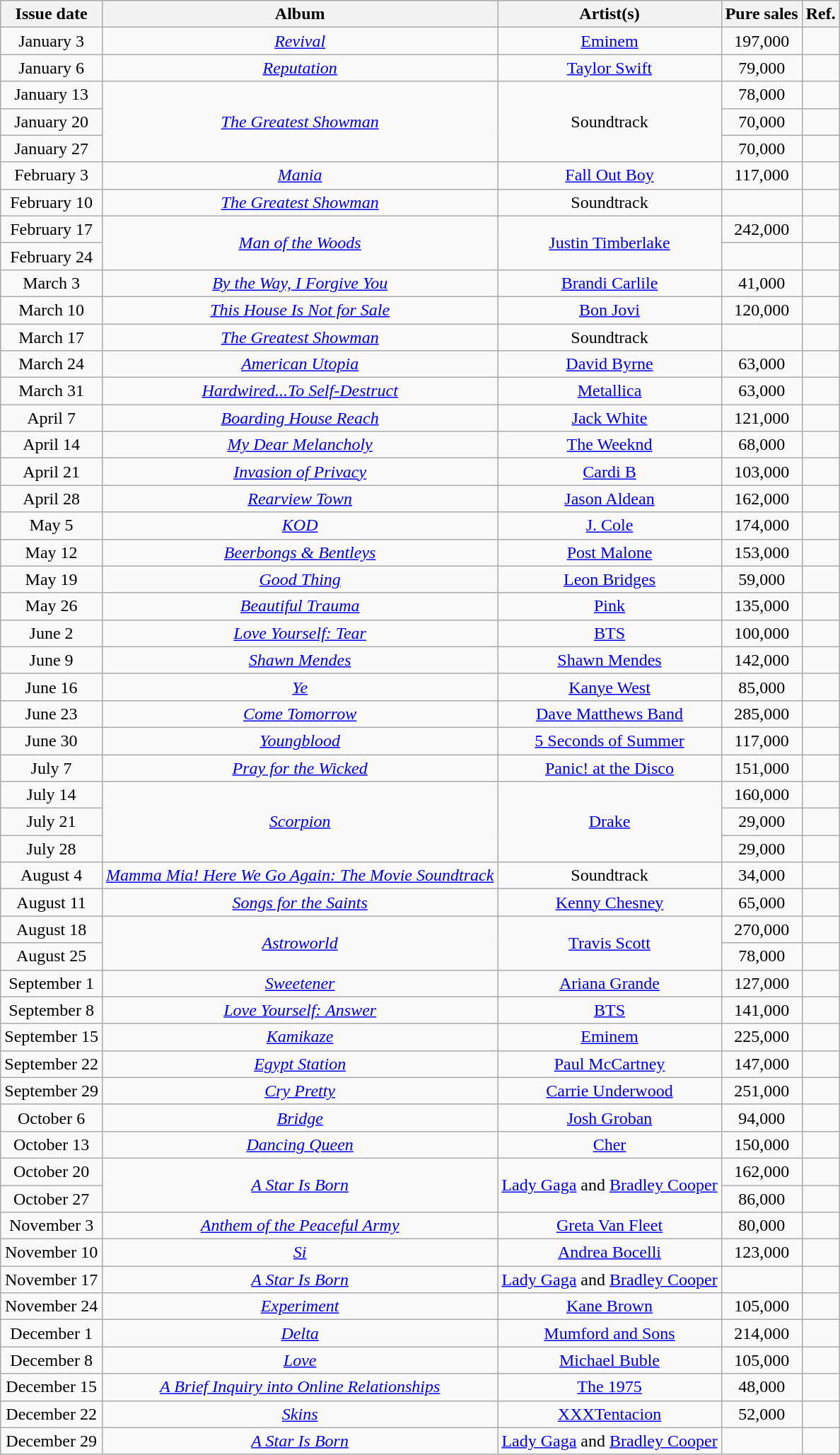<table class="wikitable sortable" style="text-align:center;">
<tr>
<th scope="col">Issue date</th>
<th scope="col">Album</th>
<th scope="col">Artist(s)</th>
<th scope="col">Pure sales</th>
<th scope="col">Ref.</th>
</tr>
<tr>
<td scope="row">January 3</td>
<td><em><a href='#'>Revival</a></em></td>
<td><a href='#'>Eminem</a></td>
<td>197,000</td>
<td></td>
</tr>
<tr>
<td scope="row">January 6</td>
<td><em><a href='#'>Reputation</a></em></td>
<td><a href='#'>Taylor Swift</a></td>
<td>79,000</td>
<td></td>
</tr>
<tr>
<td scope="row">January 13</td>
<td rowspan="3"><em><a href='#'>The Greatest Showman</a></em></td>
<td rowspan="3">Soundtrack</td>
<td>78,000</td>
<td></td>
</tr>
<tr>
<td scope="row">January 20</td>
<td>70,000</td>
<td></td>
</tr>
<tr>
<td scope="row">January 27</td>
<td>70,000</td>
<td></td>
</tr>
<tr>
<td scope="row">February 3</td>
<td><em><a href='#'>Mania</a></em></td>
<td><a href='#'>Fall Out Boy</a></td>
<td>117,000</td>
<td></td>
</tr>
<tr>
<td scope="row">February 10</td>
<td><em><a href='#'>The Greatest Showman</a></em></td>
<td>Soundtrack</td>
<td></td>
<td></td>
</tr>
<tr>
<td scope="row">February 17</td>
<td rowspan="2"><em><a href='#'>Man of the Woods</a></em></td>
<td rowspan="2"><a href='#'>Justin Timberlake</a></td>
<td>242,000</td>
<td></td>
</tr>
<tr>
<td scope="row">February 24</td>
<td></td>
<td></td>
</tr>
<tr>
<td scope="row">March 3</td>
<td><em><a href='#'>By the Way, I Forgive You</a></em></td>
<td><a href='#'>Brandi Carlile</a></td>
<td>41,000</td>
<td></td>
</tr>
<tr>
<td>March 10</td>
<td><em><a href='#'>This House Is Not for Sale</a></em></td>
<td><a href='#'>Bon Jovi</a></td>
<td>120,000</td>
<td></td>
</tr>
<tr>
<td scope="row">March 17</td>
<td><em><a href='#'>The Greatest Showman</a></em></td>
<td>Soundtrack</td>
<td></td>
<td></td>
</tr>
<tr>
<td scope="row">March 24</td>
<td><em><a href='#'>American Utopia</a></em></td>
<td><a href='#'>David Byrne</a></td>
<td>63,000</td>
<td></td>
</tr>
<tr>
<td scope="row">March 31</td>
<td><em><a href='#'>Hardwired...To Self-Destruct</a></em></td>
<td><a href='#'>Metallica</a></td>
<td>63,000</td>
<td></td>
</tr>
<tr>
<td scope="row">April 7</td>
<td><em><a href='#'>Boarding House Reach</a></em></td>
<td><a href='#'>Jack White</a></td>
<td>121,000</td>
<td></td>
</tr>
<tr>
<td scope="row">April 14</td>
<td><em><a href='#'>My Dear Melancholy</a></em></td>
<td><a href='#'>The Weeknd</a></td>
<td>68,000</td>
<td></td>
</tr>
<tr>
<td scope="row">April 21</td>
<td><em><a href='#'>Invasion of Privacy</a></em></td>
<td><a href='#'>Cardi B</a></td>
<td>103,000</td>
<td></td>
</tr>
<tr>
<td scope="row">April 28</td>
<td><em><a href='#'>Rearview Town</a></em></td>
<td><a href='#'>Jason Aldean</a></td>
<td>162,000</td>
<td></td>
</tr>
<tr>
<td scope="row">May 5</td>
<td><em><a href='#'>KOD</a></em></td>
<td><a href='#'>J. Cole</a></td>
<td>174,000</td>
<td></td>
</tr>
<tr>
<td scope="row">May 12</td>
<td><em><a href='#'>Beerbongs & Bentleys</a></em></td>
<td><a href='#'>Post Malone</a></td>
<td>153,000</td>
<td></td>
</tr>
<tr>
<td scope="row">May 19</td>
<td><em><a href='#'>Good Thing</a></em></td>
<td><a href='#'>Leon Bridges</a></td>
<td>59,000</td>
<td></td>
</tr>
<tr>
<td scope="row">May 26</td>
<td><em><a href='#'>Beautiful Trauma</a></em></td>
<td><a href='#'>Pink</a></td>
<td>135,000</td>
<td></td>
</tr>
<tr>
<td scope="row">June 2</td>
<td><em><a href='#'>Love Yourself: Tear</a></em></td>
<td><a href='#'>BTS</a></td>
<td>100,000</td>
<td></td>
</tr>
<tr>
<td scope="row">June 9</td>
<td><em><a href='#'>Shawn Mendes</a></em></td>
<td><a href='#'>Shawn Mendes</a></td>
<td>142,000</td>
<td></td>
</tr>
<tr>
<td scope="row">June 16</td>
<td><em><a href='#'>Ye</a></em></td>
<td><a href='#'>Kanye West</a></td>
<td>85,000</td>
<td></td>
</tr>
<tr>
<td scope="row">June 23</td>
<td><em><a href='#'>Come Tomorrow</a></em></td>
<td><a href='#'>Dave Matthews Band</a></td>
<td>285,000</td>
<td></td>
</tr>
<tr>
<td scope="row">June 30</td>
<td><em><a href='#'>Youngblood</a></em></td>
<td><a href='#'>5 Seconds of Summer</a></td>
<td>117,000</td>
<td></td>
</tr>
<tr>
<td scope="row">July 7</td>
<td><em><a href='#'>Pray for the Wicked</a></em></td>
<td><a href='#'>Panic! at the Disco</a></td>
<td>151,000</td>
<td></td>
</tr>
<tr>
<td scope="row">July 14</td>
<td rowspan="3"><em><a href='#'>Scorpion</a></em></td>
<td rowspan="3"><a href='#'>Drake</a></td>
<td>160,000</td>
<td></td>
</tr>
<tr>
<td scope="row">July 21</td>
<td>29,000</td>
<td></td>
</tr>
<tr>
<td scope="row">July 28</td>
<td>29,000</td>
<td></td>
</tr>
<tr>
<td scope="row">August 4</td>
<td><em><a href='#'>Mamma Mia! Here We Go Again: The Movie Soundtrack</a></em></td>
<td>Soundtrack</td>
<td>34,000</td>
<td></td>
</tr>
<tr>
<td scope="row">August 11</td>
<td><em><a href='#'>Songs for the Saints</a></em></td>
<td><a href='#'>Kenny Chesney</a></td>
<td>65,000</td>
<td></td>
</tr>
<tr>
<td scope="row">August 18</td>
<td rowspan="2"><em><a href='#'>Astroworld</a></em></td>
<td rowspan="2"><a href='#'>Travis Scott</a></td>
<td>270,000</td>
<td></td>
</tr>
<tr>
<td scope="row">August 25</td>
<td>78,000</td>
<td></td>
</tr>
<tr>
<td>September 1</td>
<td><em><a href='#'>Sweetener</a></em></td>
<td><a href='#'>Ariana Grande</a></td>
<td>127,000</td>
<td></td>
</tr>
<tr>
<td scope="row">September 8</td>
<td><em><a href='#'>Love Yourself: Answer</a></em></td>
<td><a href='#'>BTS</a></td>
<td>141,000</td>
<td></td>
</tr>
<tr>
<td scope="row">September 15</td>
<td><em><a href='#'>Kamikaze</a></em></td>
<td><a href='#'>Eminem</a></td>
<td>225,000</td>
<td></td>
</tr>
<tr>
<td scope="row">September 22</td>
<td><em><a href='#'>Egypt Station</a></em></td>
<td><a href='#'>Paul McCartney</a></td>
<td>147,000</td>
<td></td>
</tr>
<tr>
<td scope="row">September 29</td>
<td><em><a href='#'>Cry Pretty</a></em></td>
<td><a href='#'>Carrie Underwood</a></td>
<td>251,000</td>
<td></td>
</tr>
<tr>
<td scope="row">October 6</td>
<td><em><a href='#'>Bridge</a></em></td>
<td><a href='#'>Josh Groban</a></td>
<td>94,000</td>
<td></td>
</tr>
<tr>
<td scope="row">October 13</td>
<td><em><a href='#'>Dancing Queen</a></em></td>
<td><a href='#'>Cher</a></td>
<td>150,000</td>
<td></td>
</tr>
<tr>
<td scope="row">October 20</td>
<td rowspan="2"><em><a href='#'>A Star Is Born</a></em></td>
<td rowspan="2"><a href='#'>Lady Gaga</a> and <a href='#'>Bradley Cooper</a></td>
<td>162,000</td>
<td></td>
</tr>
<tr>
<td scope="row">October 27</td>
<td>86,000</td>
<td></td>
</tr>
<tr>
<td scope="row">November 3</td>
<td><em><a href='#'>Anthem of the Peaceful Army</a></em></td>
<td><a href='#'>Greta Van Fleet</a></td>
<td>80,000</td>
<td></td>
</tr>
<tr>
<td scope="row">November 10</td>
<td><em><a href='#'>Si</a></em></td>
<td><a href='#'>Andrea Bocelli</a></td>
<td>123,000</td>
<td></td>
</tr>
<tr>
<td scope="row">November 17</td>
<td><em><a href='#'>A Star Is Born</a></em></td>
<td><a href='#'>Lady Gaga</a> and <a href='#'>Bradley Cooper</a></td>
<td></td>
<td></td>
</tr>
<tr>
<td scope="row">November 24</td>
<td><em><a href='#'>Experiment</a></em></td>
<td><a href='#'>Kane Brown</a></td>
<td>105,000</td>
<td></td>
</tr>
<tr>
<td scope="row">December 1</td>
<td><em><a href='#'>Delta</a></em></td>
<td><a href='#'>Mumford and Sons</a></td>
<td>214,000</td>
<td></td>
</tr>
<tr>
<td scope="row">December 8</td>
<td><em><a href='#'>Love</a></em></td>
<td><a href='#'>Michael Buble</a></td>
<td>105,000</td>
<td></td>
</tr>
<tr>
<td scope="row">December 15</td>
<td><em><a href='#'>A Brief Inquiry into Online Relationships</a></em></td>
<td><a href='#'>The 1975</a></td>
<td>48,000</td>
<td></td>
</tr>
<tr>
<td scope="row">December 22</td>
<td><em><a href='#'>Skins</a></em></td>
<td><a href='#'>XXXTentacion</a></td>
<td>52,000</td>
<td></td>
</tr>
<tr>
<td scope="row">December 29</td>
<td><em><a href='#'>A Star Is Born</a></em></td>
<td><a href='#'>Lady Gaga</a> and <a href='#'>Bradley Cooper</a></td>
<td></td>
<td></td>
</tr>
</table>
